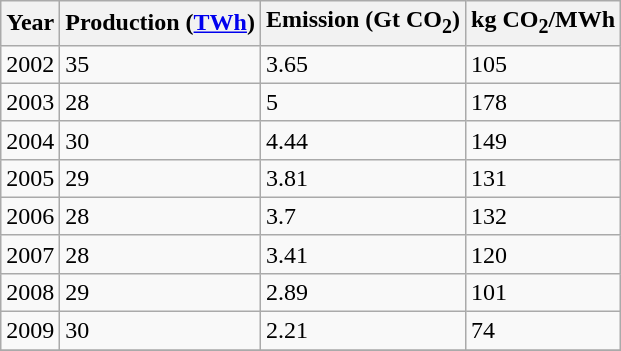<table class="wikitable sortable">
<tr>
<th>Year</th>
<th>Production (<a href='#'>TWh</a>)</th>
<th>Emission (Gt CO<sub>2</sub>)</th>
<th>kg CO<sub>2</sub>/MWh</th>
</tr>
<tr --->
<td>2002</td>
<td>35</td>
<td>3.65</td>
<td>105</td>
</tr>
<tr --->
<td>2003</td>
<td>28</td>
<td>5</td>
<td>178</td>
</tr>
<tr --->
<td>2004</td>
<td>30</td>
<td>4.44</td>
<td>149</td>
</tr>
<tr --->
<td>2005</td>
<td>29</td>
<td>3.81</td>
<td>131</td>
</tr>
<tr --->
<td>2006</td>
<td>28</td>
<td>3.7</td>
<td>132</td>
</tr>
<tr --->
<td>2007</td>
<td>28</td>
<td>3.41</td>
<td>120</td>
</tr>
<tr --->
<td>2008</td>
<td>29</td>
<td>2.89</td>
<td>101</td>
</tr>
<tr --->
<td>2009</td>
<td>30</td>
<td>2.21</td>
<td>74</td>
</tr>
<tr --->
</tr>
</table>
